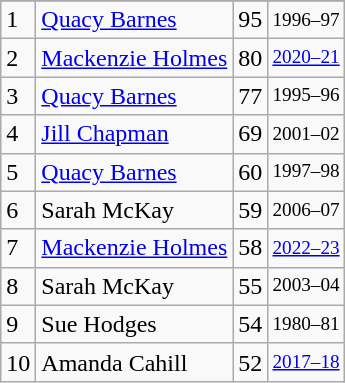<table class="wikitable">
<tr>
</tr>
<tr>
<td>1</td>
<td><a href='#'>Quacy Barnes</a></td>
<td>95</td>
<td style="font-size:80%;">1996–97</td>
</tr>
<tr>
<td>2</td>
<td><a href='#'>Mackenzie Holmes</a></td>
<td>80</td>
<td style="font-size:80%;"><a href='#'>2020–21</a></td>
</tr>
<tr>
<td>3</td>
<td><a href='#'>Quacy Barnes</a></td>
<td>77</td>
<td style="font-size:80%;">1995–96</td>
</tr>
<tr>
<td>4</td>
<td><a href='#'>Jill Chapman</a></td>
<td>69</td>
<td style="font-size:80%;">2001–02</td>
</tr>
<tr>
<td>5</td>
<td><a href='#'>Quacy Barnes</a></td>
<td>60</td>
<td style="font-size:80%;">1997–98</td>
</tr>
<tr>
<td>6</td>
<td>Sarah McKay</td>
<td>59</td>
<td style="font-size:80%;">2006–07</td>
</tr>
<tr>
<td>7</td>
<td><a href='#'>Mackenzie Holmes</a></td>
<td>58</td>
<td style="font-size:80%;"><a href='#'>2022–23</a></td>
</tr>
<tr>
<td>8</td>
<td>Sarah McKay</td>
<td>55</td>
<td style="font-size:80%;">2003–04</td>
</tr>
<tr>
<td>9</td>
<td>Sue Hodges</td>
<td>54</td>
<td style="font-size:80%;">1980–81</td>
</tr>
<tr>
<td>10</td>
<td>Amanda Cahill</td>
<td>52</td>
<td style="font-size:80%;"><a href='#'>2017–18</a></td>
</tr>
</table>
